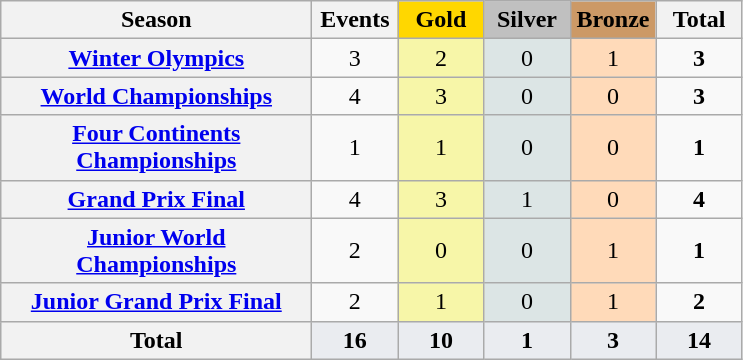<table class="wikitable sortable plainrowheaders" style="text-align:center">
<tr>
<th scope=col width=200px>Season</th>
<th scope=col width=50px>Events</th>
<th scope=col width=50px style="background-color:gold">Gold</th>
<th scope=col width=50px style="background-color:silver">Silver</th>
<th scope=col width=50px style="background-color:#C96">Bronze</th>
<th scope=col width=50px>Total</th>
</tr>
<tr>
<th scope=row><a href='#'>Winter Olympics</a></th>
<td>3</td>
<td bgcolor="#F7F6A8">2</td>
<td bgcolor=#DCE5E5>0</td>
<td bgcolor="#FFDAB9">1</td>
<td><strong>3</strong></td>
</tr>
<tr>
<th scope=row><a href='#'>World Championships</a></th>
<td>4</td>
<td bgcolor="#F7F6A8">3</td>
<td bgcolor="#DCE5E5">0</td>
<td bgcolor=#FFDAB9>0</td>
<td><strong>3</strong></td>
</tr>
<tr>
<th scope=row><a href='#'>Four Continents Championships</a></th>
<td>1</td>
<td bgcolor="#F7F6A8">1</td>
<td bgcolor="#DCE5E5">0</td>
<td bgcolor=#FFDAB9>0</td>
<td><strong>1</strong></td>
</tr>
<tr>
<th scope=row><a href='#'>Grand Prix Final</a></th>
<td>4</td>
<td bgcolor="#F7F6A8">3</td>
<td bgcolor="#DCE5E5">1</td>
<td bgcolor=#FFDAB9>0</td>
<td><strong>4</strong></td>
</tr>
<tr>
<th scope=row><a href='#'>Junior World Championships</a></th>
<td>2</td>
<td bgcolor="#F7F6A8">0</td>
<td bgcolor="#DCE5E5">0</td>
<td bgcolor=#FFDAB9>1</td>
<td><strong>1</strong></td>
</tr>
<tr>
<th scope=row><a href='#'>Junior Grand Prix Final</a></th>
<td>2</td>
<td bgcolor="#F7F6A8">1</td>
<td bgcolor="#DCE5E5">0</td>
<td bgcolor=#FFDAB9>1</td>
<td><strong>2</strong></td>
</tr>
<tr style="background:#EAECF0; font-weight:bold">
<th scope=row><strong>Total</strong></th>
<td>16</td>
<td>10</td>
<td>1</td>
<td>3</td>
<td>14</td>
</tr>
</table>
